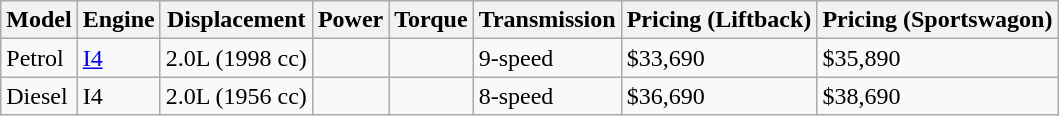<table class="wikitable">
<tr>
<th>Model</th>
<th>Engine</th>
<th>Displacement</th>
<th>Power</th>
<th>Torque</th>
<th>Transmission</th>
<th>Pricing (Liftback)</th>
<th>Pricing (Sportswagon)</th>
</tr>
<tr>
<td>Petrol</td>
<td><a href='#'>I4</a></td>
<td>2.0L (1998 cc)</td>
<td></td>
<td></td>
<td>9-speed</td>
<td>$33,690</td>
<td>$35,890</td>
</tr>
<tr>
<td>Diesel</td>
<td>I4</td>
<td>2.0L (1956 cc)</td>
<td></td>
<td></td>
<td>8-speed</td>
<td>$36,690</td>
<td>$38,690</td>
</tr>
</table>
